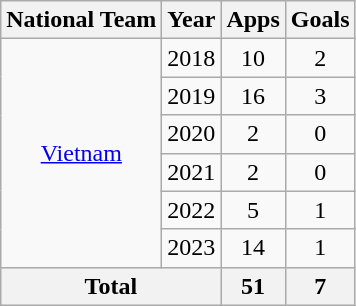<table class="wikitable" style="text-align:center">
<tr>
<th>National Team</th>
<th>Year</th>
<th>Apps</th>
<th>Goals</th>
</tr>
<tr>
<td rowspan="6"><a href='#'>Vietnam</a></td>
<td>2018</td>
<td>10</td>
<td>2</td>
</tr>
<tr>
<td>2019</td>
<td>16</td>
<td>3</td>
</tr>
<tr>
<td>2020</td>
<td>2</td>
<td>0</td>
</tr>
<tr>
<td>2021</td>
<td>2</td>
<td>0</td>
</tr>
<tr>
<td>2022</td>
<td>5</td>
<td>1</td>
</tr>
<tr>
<td>2023</td>
<td>14</td>
<td>1</td>
</tr>
<tr>
<th colspan=2>Total</th>
<th>51</th>
<th>7</th>
</tr>
</table>
